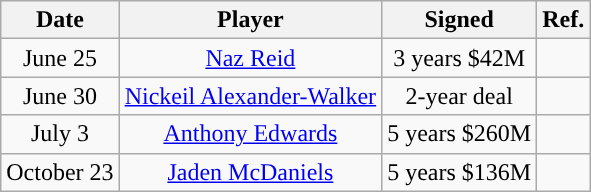<table class="wikitable sortable sortable" style="text-align: center">
<tr>
<th>Date</th>
<th>Player</th>
<th>Signed</th>
<th>Ref.</th>
</tr>
<tr>
<td>June 25</td>
<td><a href='#'>Naz Reid</a></td>
<td>3 years $42M</td>
<td></td>
</tr>
<tr>
<td>June 30</td>
<td><a href='#'>Nickeil Alexander-Walker</a></td>
<td>2-year deal</td>
<td></td>
</tr>
<tr>
<td>July 3</td>
<td><a href='#'>Anthony Edwards</a></td>
<td>5 years $260M</td>
<td></td>
</tr>
<tr>
<td>October 23</td>
<td><a href='#'>Jaden McDaniels</a></td>
<td>5 years $136M</td>
<td></td>
</tr>
</table>
